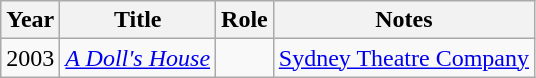<table class="wikitable plainrowheaders sortable">
<tr>
<th>Year</th>
<th>Title</th>
<th>Role</th>
<th>Notes</th>
</tr>
<tr>
<td>2003</td>
<td><em><a href='#'>A Doll's House</a></em></td>
<td></td>
<td><a href='#'>Sydney Theatre Company</a></td>
</tr>
</table>
